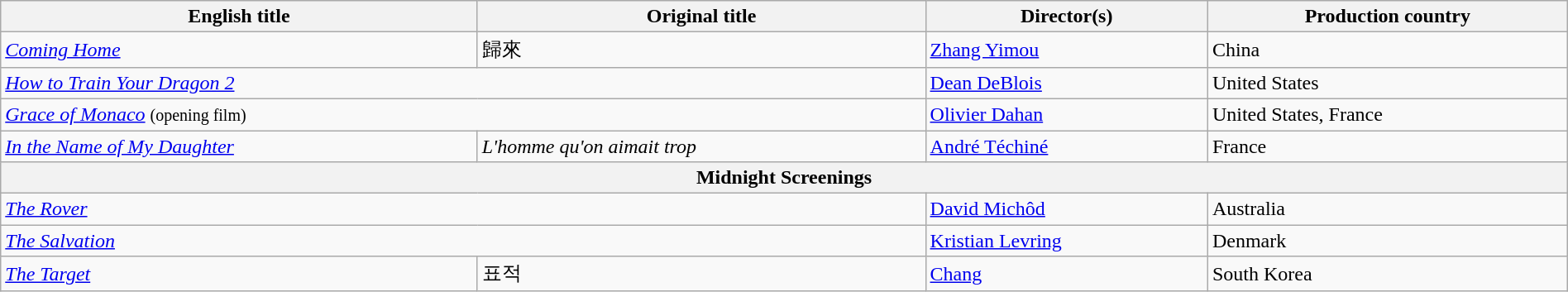<table class="wikitable" width="100%" cellpadding="5">
<tr>
<th scope="col">English title</th>
<th scope="col">Original title</th>
<th scope="col">Director(s)</th>
<th scope="col">Production country</th>
</tr>
<tr>
<td><em><a href='#'>Coming Home</a></em></td>
<td>歸來</td>
<td><a href='#'>Zhang Yimou</a></td>
<td>China</td>
</tr>
<tr>
<td colspan=2><em><a href='#'>How to Train Your Dragon 2</a></em></td>
<td><a href='#'>Dean DeBlois</a></td>
<td>United States</td>
</tr>
<tr>
<td colspan=2><em><a href='#'>Grace of Monaco</a></em> <small>(opening film)</small></td>
<td><a href='#'>Olivier Dahan</a></td>
<td>United States, France</td>
</tr>
<tr>
<td><em><a href='#'>In the Name of My Daughter</a></em></td>
<td><em>L'homme qu'on aimait trop</em></td>
<td><a href='#'>André Téchiné</a></td>
<td>France</td>
</tr>
<tr>
<th colspan="4">Midnight Screenings</th>
</tr>
<tr>
<td colspan=2><em><a href='#'>The Rover</a></em></td>
<td><a href='#'>David Michôd</a></td>
<td>Australia</td>
</tr>
<tr>
<td colspan=2><em><a href='#'>The Salvation</a></em></td>
<td><a href='#'>Kristian Levring</a></td>
<td>Denmark</td>
</tr>
<tr>
<td><em><a href='#'>The Target</a></em></td>
<td>표적</td>
<td><a href='#'>Chang</a></td>
<td>South Korea</td>
</tr>
</table>
